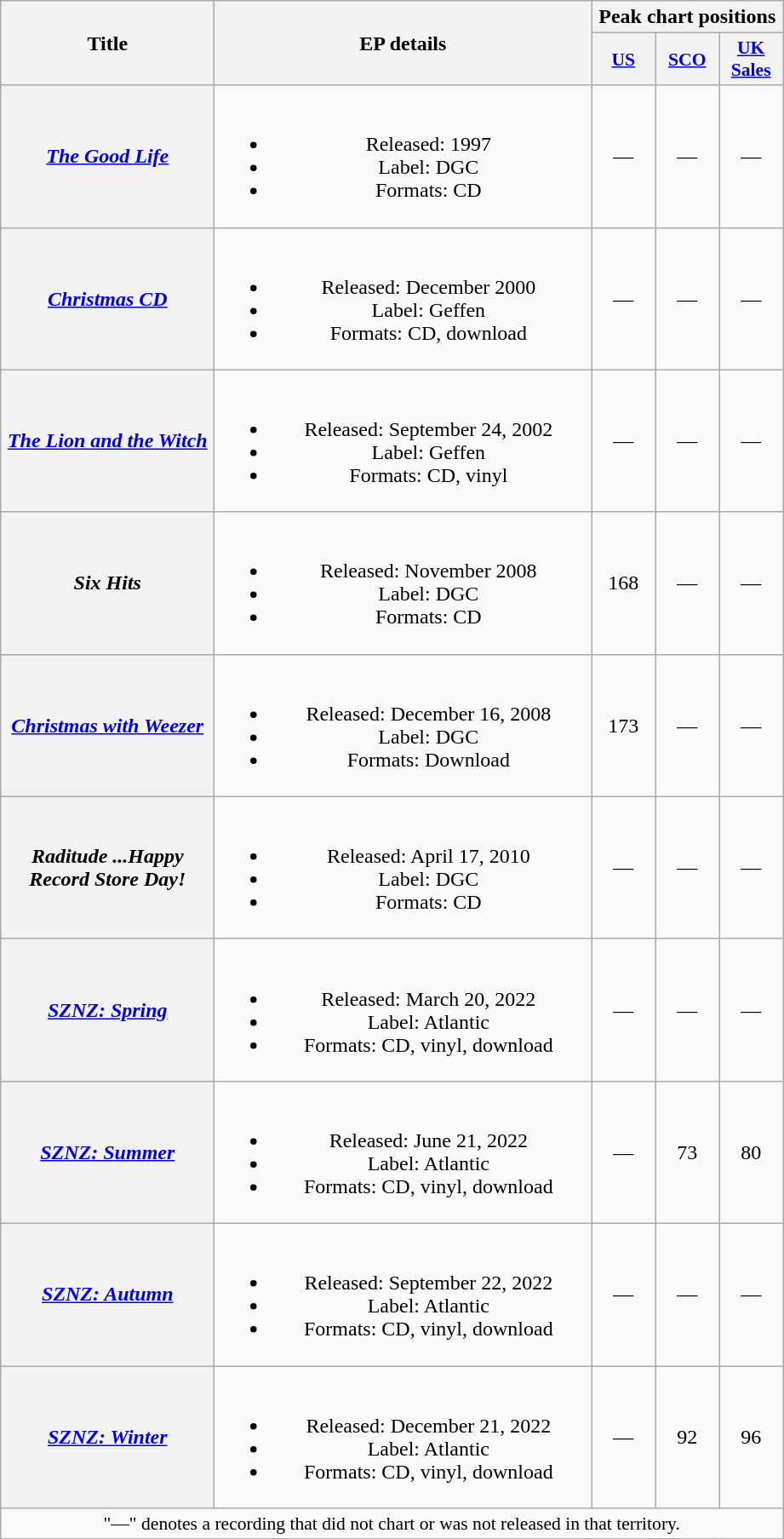<table class="wikitable plainrowheaders" style="text-align:center;">
<tr>
<th scope="col" rowspan="2" style="width:10em;">Title</th>
<th scope="col" rowspan="2" style="width:18em;">EP details</th>
<th scope="col"colspan="3">Peak chart positions</th>
</tr>
<tr>
<th scope="col" style="width:3em;font-size:90%;"><a href='#'>US</a><br></th>
<th scope="col" style="width:3em;font-size:90%;"><a href='#'>SCO</a><br></th>
<th scope="col" style="width:3em;font-size:90%;"><a href='#'>UK<br>Sales</a><br></th>
</tr>
<tr>
<th scope="row"><em><a href='#'>The Good Life</a></em></th>
<td><br><ul><li>Released: 1997</li><li>Label: DGC</li><li>Formats: CD</li></ul></td>
<td>—</td>
<td>—</td>
<td>—</td>
</tr>
<tr>
<th scope="row"><em><a href='#'>Christmas CD</a></em></th>
<td><br><ul><li>Released: December 2000</li><li>Label: Geffen</li><li>Formats: CD, download</li></ul></td>
<td>—</td>
<td>—</td>
<td>—</td>
</tr>
<tr>
<th scope="row"><em><a href='#'>The Lion and the Witch</a></em></th>
<td><br><ul><li>Released: September 24, 2002</li><li>Label: Geffen</li><li>Formats: CD, vinyl</li></ul></td>
<td>—</td>
<td>—</td>
<td>—</td>
</tr>
<tr>
<th scope="row"><em>Six Hits</em></th>
<td><br><ul><li>Released: November 2008</li><li>Label: DGC</li><li>Formats: CD</li></ul></td>
<td>168</td>
<td>—</td>
<td>—</td>
</tr>
<tr>
<th scope="row"><em><a href='#'>Christmas with Weezer</a></em></th>
<td><br><ul><li>Released: December 16, 2008</li><li>Label: DGC</li><li>Formats: Download</li></ul></td>
<td>173</td>
<td>—</td>
<td>—</td>
</tr>
<tr>
<th scope="row"><em>Raditude ...Happy Record Store Day!</em></th>
<td><br><ul><li>Released: April 17, 2010</li><li>Label: DGC</li><li>Formats: CD</li></ul></td>
<td>—</td>
<td>—</td>
<td>—</td>
</tr>
<tr>
<th scope="row"><em><a href='#'>SZNZ: Spring</a></em></th>
<td><br><ul><li>Released: March 20, 2022</li><li>Label: Atlantic</li><li>Formats: CD, vinyl, download</li></ul></td>
<td>—</td>
<td>—</td>
<td>—</td>
</tr>
<tr>
<th scope="row"><em><a href='#'>SZNZ: Summer</a></em></th>
<td><br><ul><li>Released: June 21, 2022</li><li>Label: Atlantic</li><li>Formats: CD, vinyl, download</li></ul></td>
<td>—</td>
<td>73</td>
<td>80</td>
</tr>
<tr>
<th scope="row"><em><a href='#'>SZNZ: Autumn</a></em></th>
<td><br><ul><li>Released: September 22, 2022</li><li>Label: Atlantic</li><li>Formats: CD, vinyl, download</li></ul></td>
<td>—</td>
<td>—</td>
<td>—</td>
</tr>
<tr>
<th scope="row"><em><a href='#'>SZNZ: Winter</a></em></th>
<td><br><ul><li>Released: December 21, 2022</li><li>Label: Atlantic</li><li>Formats: CD, vinyl, download</li></ul></td>
<td>—</td>
<td>92</td>
<td>96</td>
</tr>
<tr>
<td colspan="6" style="font-size:90%">"—" denotes a recording that did not chart or was not released in that territory.</td>
</tr>
</table>
